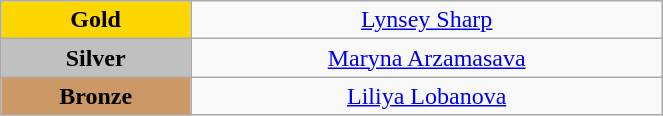<table class="wikitable" style=" text-align:center; " width="35%">
<tr>
<td bgcolor="gold"><strong>Gold</strong></td>
<td><a href='#'>Lynsey Sharp</a><br><small><em></em></small></td>
</tr>
<tr>
<td bgcolor="silver"><strong>Silver</strong></td>
<td><a href='#'>Maryna Arzamasava</a><br><small><em></em></small></td>
</tr>
<tr>
<td bgcolor="CC9966"><strong>Bronze</strong></td>
<td><a href='#'>Liliya Lobanova</a><br><small><em></em></small></td>
</tr>
</table>
